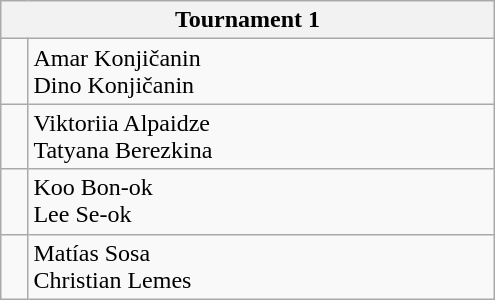<table class="wikitable" style="width:330px;">
<tr>
<th colspan="2">Tournament 1</th>
</tr>
<tr>
<td></td>
<td>Amar Konjičanin<br>Dino Konjičanin</td>
</tr>
<tr>
<td></td>
<td>Viktoriia Alpaidze<br>Tatyana Berezkina</td>
</tr>
<tr>
<td></td>
<td>Koo Bon-ok<br>Lee Se-ok</td>
</tr>
<tr>
<td></td>
<td>Matías Sosa<br>Christian Lemes</td>
</tr>
</table>
